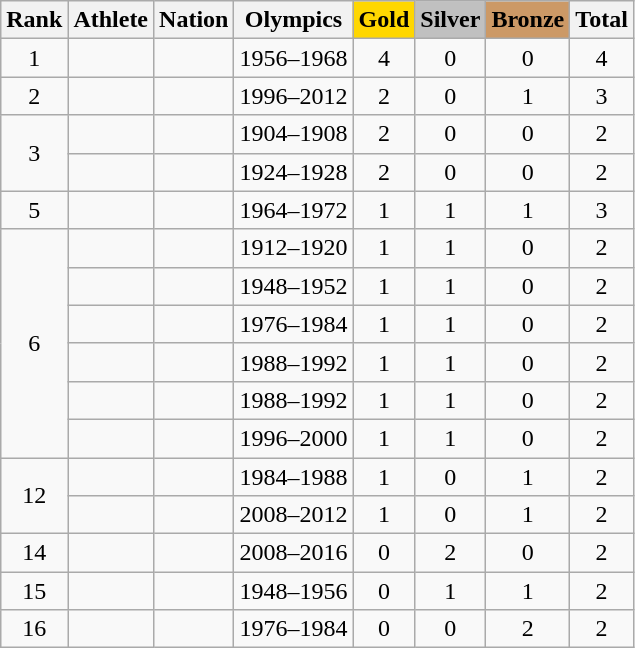<table class="wikitable sortable" style="text-align:center">
<tr>
<th>Rank</th>
<th>Athlete</th>
<th>Nation</th>
<th>Olympics</th>
<th style="background-color:gold">Gold</th>
<th style="background-color:silver">Silver</th>
<th style="background-color:#cc9966">Bronze</th>
<th>Total</th>
</tr>
<tr>
<td>1</td>
<td align=left></td>
<td align=left></td>
<td>1956–1968</td>
<td>4</td>
<td>0</td>
<td>0</td>
<td>4</td>
</tr>
<tr>
<td>2</td>
<td align=left></td>
<td align=left></td>
<td>1996–2012</td>
<td>2</td>
<td>0</td>
<td>1</td>
<td>3</td>
</tr>
<tr>
<td rowspan=2>3</td>
<td align=left></td>
<td align=left></td>
<td>1904–1908</td>
<td>2</td>
<td>0</td>
<td>0</td>
<td>2</td>
</tr>
<tr>
<td align=left></td>
<td align=left></td>
<td>1924–1928</td>
<td>2</td>
<td>0</td>
<td>0</td>
<td>2</td>
</tr>
<tr>
<td>5</td>
<td align=left></td>
<td align=left></td>
<td>1964–1972</td>
<td>1</td>
<td>1</td>
<td>1</td>
<td>3</td>
</tr>
<tr>
<td rowspan=6>6</td>
<td align=left></td>
<td align=left></td>
<td>1912–1920</td>
<td>1</td>
<td>1</td>
<td>0</td>
<td>2</td>
</tr>
<tr>
<td align=left></td>
<td align=left></td>
<td>1948–1952</td>
<td>1</td>
<td>1</td>
<td>0</td>
<td>2</td>
</tr>
<tr>
<td align=left></td>
<td align=left></td>
<td>1976–1984</td>
<td>1</td>
<td>1</td>
<td>0</td>
<td>2</td>
</tr>
<tr>
<td align=left></td>
<td align=left><br></td>
<td>1988–1992</td>
<td>1</td>
<td>1</td>
<td>0</td>
<td>2</td>
</tr>
<tr>
<td align=left></td>
<td align=left><br></td>
<td>1988–1992</td>
<td>1</td>
<td>1</td>
<td>0</td>
<td>2</td>
</tr>
<tr>
<td align=left></td>
<td align=left></td>
<td>1996–2000</td>
<td>1</td>
<td>1</td>
<td>0</td>
<td>2</td>
</tr>
<tr>
<td rowspan=2>12</td>
<td align=left></td>
<td align=left></td>
<td>1984–1988</td>
<td>1</td>
<td>0</td>
<td>1</td>
<td>2</td>
</tr>
<tr>
<td align=left></td>
<td align=left></td>
<td>2008–2012</td>
<td>1</td>
<td>0</td>
<td>1</td>
<td>2</td>
</tr>
<tr>
<td>14</td>
<td align=left></td>
<td align=left></td>
<td>2008–2016</td>
<td>0</td>
<td>2</td>
<td>0</td>
<td>2</td>
</tr>
<tr>
<td>15</td>
<td align=left></td>
<td align=left></td>
<td>1948–1956</td>
<td>0</td>
<td>1</td>
<td>1</td>
<td>2</td>
</tr>
<tr>
<td>16</td>
<td align=left></td>
<td align=left></td>
<td>1976–1984</td>
<td>0</td>
<td>0</td>
<td>2</td>
<td>2</td>
</tr>
</table>
